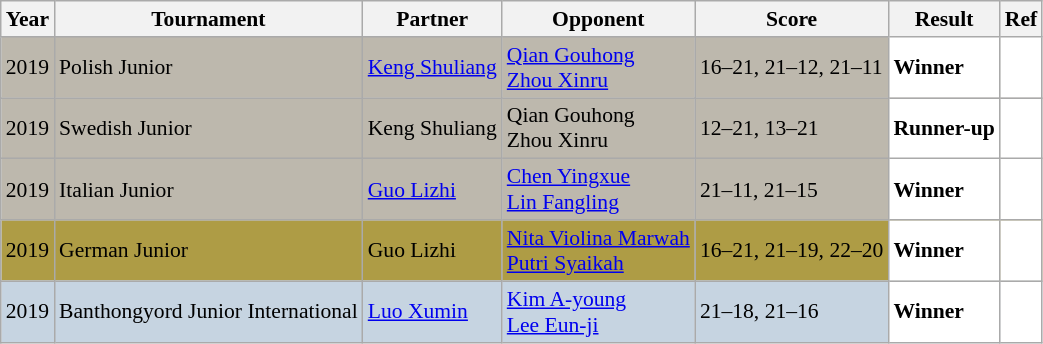<table class="sortable wikitable" style="font-size: 90%;">
<tr>
<th>Year</th>
<th>Tournament</th>
<th>Partner</th>
<th>Opponent</th>
<th>Score</th>
<th>Result</th>
<th>Ref</th>
</tr>
<tr style="background:#BDB8AD">
<td align="center">2019</td>
<td align="left">Polish Junior</td>
<td align="left"> <a href='#'>Keng Shuliang</a></td>
<td align="left"> <a href='#'>Qian Gouhong</a><br> <a href='#'>Zhou Xinru</a></td>
<td align="left">16–21, 21–12, 21–11</td>
<td style="text-align:left; background:white"> <strong>Winner</strong></td>
<td style="text-align:center; background:white"></td>
</tr>
<tr style="background:#BDB8AD">
<td align="center">2019</td>
<td align="left">Swedish Junior</td>
<td align="left"> Keng Shuliang</td>
<td align="left"> Qian Gouhong<br> Zhou Xinru</td>
<td align="left">12–21, 13–21</td>
<td style="text-align:left; background:white"> <strong>Runner-up</strong></td>
<td style="text-align:center; background:white"></td>
</tr>
<tr style="background:#BDB8AD">
<td align="center">2019</td>
<td align="left">Italian Junior</td>
<td align="left"> <a href='#'>Guo Lizhi</a></td>
<td align="left"> <a href='#'>Chen Yingxue</a><br> <a href='#'>Lin Fangling</a></td>
<td align="left">21–11, 21–15</td>
<td style="text-align:left; background:white"> <strong>Winner</strong></td>
<td style="text-align:center; background:white"></td>
</tr>
<tr style="background:#AE9C45">
<td align="center">2019</td>
<td align="left">German Junior</td>
<td align="left"> Guo Lizhi</td>
<td align="left"> <a href='#'>Nita Violina Marwah</a><br> <a href='#'>Putri Syaikah</a></td>
<td align="left">16–21, 21–19, 22–20</td>
<td style="text-align:left; background:white"> <strong>Winner</strong></td>
<td style="text-align:center; background:white"></td>
</tr>
<tr style="background:#C6D4E1">
<td align="center">2019</td>
<td align="left">Banthongyord Junior International</td>
<td align="left"> <a href='#'>Luo Xumin</a></td>
<td align="left"> <a href='#'>Kim A-young</a><br> <a href='#'>Lee Eun-ji</a></td>
<td align="left">21–18, 21–16</td>
<td style="text-align:left; background:white"> <strong>Winner</strong></td>
<td style="text-align:center; background:white"></td>
</tr>
</table>
